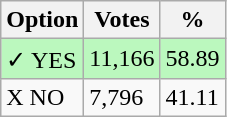<table class="wikitable">
<tr>
<th>Option</th>
<th>Votes</th>
<th>%</th>
</tr>
<tr>
<td style=background:#bbf8be>✓ YES</td>
<td style=background:#bbf8be>11,166</td>
<td style=background:#bbf8be>58.89</td>
</tr>
<tr>
<td>X NO</td>
<td>7,796</td>
<td>41.11</td>
</tr>
</table>
